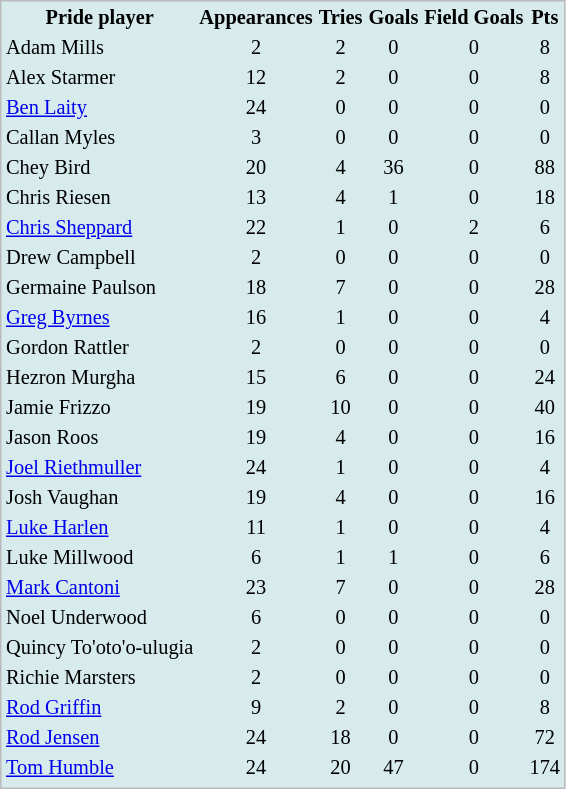<table cellpadding=1; style="border:1px solid #BBB; background-color:#d7ebed; font-size:85%;">
<tr>
<th>Pride player</th>
<th>Appearances</th>
<th>Tries</th>
<th>Goals</th>
<th>Field Goals</th>
<th>Pts</th>
</tr>
<tr ---->
<td>   Adam Mills</td>
<td align="center">2</td>
<td align="center">2</td>
<td align="center">0</td>
<td align="center">0</td>
<td align="center">8</td>
</tr>
<tr ---->
<td>   Alex Starmer</td>
<td align="center">12</td>
<td align="center">2</td>
<td align="center">0</td>
<td align="center">0</td>
<td align="center">8</td>
</tr>
<tr ---->
<td>   <a href='#'>Ben Laity</a></td>
<td align="center">24</td>
<td align="center">0</td>
<td align="center">0</td>
<td align="center">0</td>
<td align="center">0</td>
</tr>
<tr ---->
<td>   Callan Myles</td>
<td align="center">3</td>
<td align="center">0</td>
<td align="center">0</td>
<td align="center">0</td>
<td align="center">0</td>
</tr>
<tr ---->
<td>   Chey Bird</td>
<td align="center">20</td>
<td align="center">4</td>
<td align="center">36</td>
<td align="center">0</td>
<td align="center">88</td>
</tr>
<tr ---->
<td>   Chris Riesen</td>
<td align="center">13</td>
<td align="center">4</td>
<td align="center">1</td>
<td align="center">0</td>
<td align="center">18</td>
</tr>
<tr ---->
<td>   <a href='#'>Chris Sheppard</a></td>
<td align="center">22</td>
<td align="center">1</td>
<td align="center">0</td>
<td align="center">2</td>
<td align="center">6</td>
</tr>
<tr ---->
<td>   Drew Campbell</td>
<td align="center">2</td>
<td align="center">0</td>
<td align="center">0</td>
<td align="center">0</td>
<td align="center">0</td>
</tr>
<tr ---->
<td>   Germaine Paulson</td>
<td align="center">18</td>
<td align="center">7</td>
<td align="center">0</td>
<td align="center">0</td>
<td align="center">28</td>
</tr>
<tr ---->
<td>   <a href='#'>Greg Byrnes</a></td>
<td align="center">16</td>
<td align="center">1</td>
<td align="center">0</td>
<td align="center">0</td>
<td align="center">4</td>
</tr>
<tr ---->
<td>   Gordon Rattler</td>
<td align="center">2</td>
<td align="center">0</td>
<td align="center">0</td>
<td align="center">0</td>
<td align="center">0</td>
</tr>
<tr ---->
<td>   Hezron Murgha</td>
<td align="center">15</td>
<td align="center">6</td>
<td align="center">0</td>
<td align="center">0</td>
<td align="center">24</td>
</tr>
<tr ---->
<td>   Jamie Frizzo</td>
<td align="center">19</td>
<td align="center">10</td>
<td align="center">0</td>
<td align="center">0</td>
<td align="center">40</td>
</tr>
<tr ---->
<td>   Jason Roos</td>
<td align="center">19</td>
<td align="center">4</td>
<td align="center">0</td>
<td align="center">0</td>
<td align="center">16</td>
</tr>
<tr ---->
<td>   <a href='#'>Joel Riethmuller</a></td>
<td align="center">24</td>
<td align="center">1</td>
<td align="center">0</td>
<td align="center">0</td>
<td align="center">4</td>
</tr>
<tr ---->
<td>   Josh Vaughan</td>
<td align="center">19</td>
<td align="center">4</td>
<td align="center">0</td>
<td align="center">0</td>
<td align="center">16</td>
</tr>
<tr ---->
<td>   <a href='#'>Luke Harlen</a></td>
<td align="center">11</td>
<td align="center">1</td>
<td align="center">0</td>
<td align="center">0</td>
<td align="center">4</td>
</tr>
<tr ---->
<td>   Luke Millwood</td>
<td align="center">6</td>
<td align="center">1</td>
<td align="center">1</td>
<td align="center">0</td>
<td align="center">6</td>
</tr>
<tr ---->
<td>   <a href='#'>Mark Cantoni</a></td>
<td align="center">23</td>
<td align="center">7</td>
<td align="center">0</td>
<td align="center">0</td>
<td align="center">28</td>
</tr>
<tr ---->
<td>   Noel Underwood</td>
<td align="center">6</td>
<td align="center">0</td>
<td align="center">0</td>
<td align="center">0</td>
<td align="center">0</td>
</tr>
<tr ---->
<td>   Quincy To'oto'o-ulugia</td>
<td align="center">2</td>
<td align="center">0</td>
<td align="center">0</td>
<td align="center">0</td>
<td align="center">0</td>
</tr>
<tr ---->
<td>   Richie Marsters</td>
<td align="center">2</td>
<td align="center">0</td>
<td align="center">0</td>
<td align="center">0</td>
<td align="center">0</td>
</tr>
<tr ---->
<td>   <a href='#'>Rod Griffin</a></td>
<td align="center">9</td>
<td align="center">2</td>
<td align="center">0</td>
<td align="center">0</td>
<td align="center">8</td>
</tr>
<tr ---->
<td>   <a href='#'>Rod Jensen</a></td>
<td align="center">24</td>
<td align="center">18</td>
<td align="center">0</td>
<td align="center">0</td>
<td align="center">72</td>
</tr>
<tr ---->
<td>   <a href='#'>Tom Humble</a></td>
<td align="center">24</td>
<td align="center">20</td>
<td align="center">47</td>
<td align="center">0</td>
<td align="center">174</td>
</tr>
<tr ---->
</tr>
</table>
